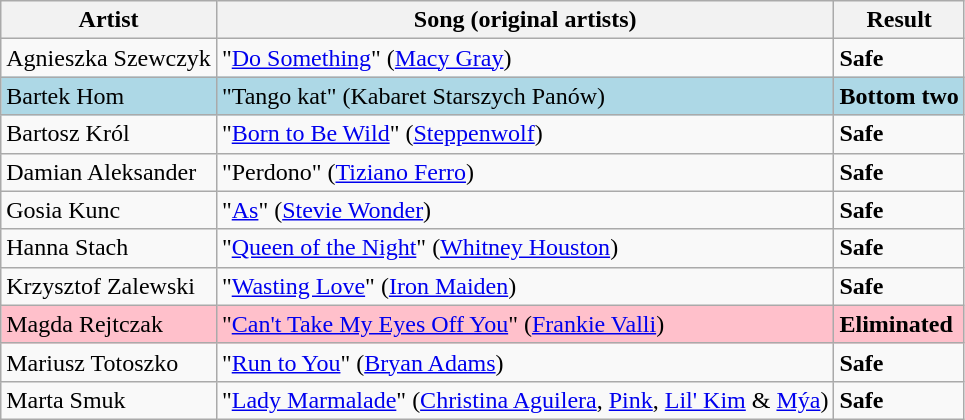<table class=wikitable>
<tr>
<th>Artist</th>
<th>Song (original artists)</th>
<th>Result</th>
</tr>
<tr>
<td>Agnieszka Szewczyk</td>
<td>"<a href='#'>Do Something</a>" (<a href='#'>Macy Gray</a>)</td>
<td><strong>Safe</strong></td>
</tr>
<tr style="background:lightblue;">
<td>Bartek Hom</td>
<td>"Tango kat" (Kabaret Starszych Panów)</td>
<td><strong>Bottom two</strong></td>
</tr>
<tr>
<td>Bartosz Król</td>
<td>"<a href='#'>Born to Be Wild</a>" (<a href='#'>Steppenwolf</a>)</td>
<td><strong>Safe</strong></td>
</tr>
<tr>
<td>Damian Aleksander</td>
<td>"Perdono" (<a href='#'>Tiziano Ferro</a>)</td>
<td><strong>Safe</strong></td>
</tr>
<tr>
<td>Gosia Kunc</td>
<td>"<a href='#'>As</a>" (<a href='#'>Stevie Wonder</a>)</td>
<td><strong>Safe</strong></td>
</tr>
<tr>
<td>Hanna Stach</td>
<td>"<a href='#'>Queen of the Night</a>" (<a href='#'>Whitney Houston</a>)</td>
<td><strong>Safe</strong></td>
</tr>
<tr>
<td>Krzysztof Zalewski</td>
<td>"<a href='#'>Wasting Love</a>" (<a href='#'>Iron Maiden</a>)</td>
<td><strong>Safe</strong></td>
</tr>
<tr style="background:pink;">
<td>Magda Rejtczak</td>
<td>"<a href='#'>Can't Take My Eyes Off You</a>" (<a href='#'>Frankie Valli</a>)</td>
<td><strong>Eliminated</strong></td>
</tr>
<tr>
<td>Mariusz Totoszko</td>
<td>"<a href='#'>Run to You</a>" (<a href='#'>Bryan Adams</a>)</td>
<td><strong>Safe</strong></td>
</tr>
<tr>
<td>Marta Smuk</td>
<td>"<a href='#'>Lady Marmalade</a>" (<a href='#'>Christina Aguilera</a>, <a href='#'>Pink</a>, <a href='#'>Lil' Kim</a> & <a href='#'>Mýa</a>)</td>
<td><strong>Safe</strong></td>
</tr>
</table>
